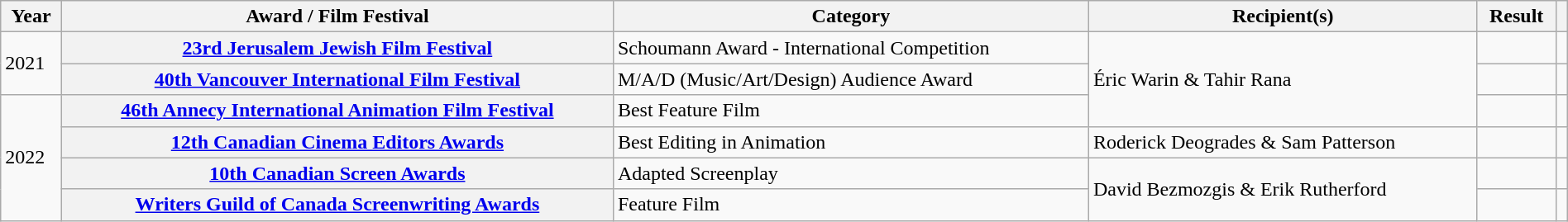<table class="wikitable sortable plainrowheaders" style="width: 100%;">
<tr>
<th scope="col">Year</th>
<th scope="col">Award / Film Festival</th>
<th scope="col">Category</th>
<th scope="col">Recipient(s)</th>
<th scope="col">Result</th>
<th scope="col"></th>
</tr>
<tr>
<td rowspan="2">2021</td>
<th scope="row"><a href='#'>23rd Jerusalem Jewish Film Festival</a></th>
<td>Schoumann Award - International Competition</td>
<td rowspan=3>Éric Warin & Tahir Rana</td>
<td></td>
<td></td>
</tr>
<tr>
<th scope="row"><a href='#'>40th Vancouver International Film Festival</a></th>
<td>M/A/D (Music/Art/Design) Audience Award</td>
<td></td>
<td></td>
</tr>
<tr>
<td rowspan="4">2022</td>
<th scope="row"><a href='#'>46th Annecy International Animation Film Festival</a></th>
<td>Best Feature Film</td>
<td></td>
<td></td>
</tr>
<tr>
<th scope="row"><a href='#'>12th Canadian Cinema Editors Awards</a></th>
<td>Best Editing in Animation</td>
<td>Roderick Deogrades & Sam Patterson</td>
<td></td>
<td></td>
</tr>
<tr>
<th scope="row"><a href='#'>10th Canadian Screen Awards</a></th>
<td>Adapted Screenplay</td>
<td rowspan=2>David Bezmozgis & Erik Rutherford</td>
<td></td>
<td></td>
</tr>
<tr>
<th scope="row"><a href='#'>Writers Guild of Canada Screenwriting Awards</a></th>
<td>Feature Film</td>
<td></td>
<td></td>
</tr>
</table>
